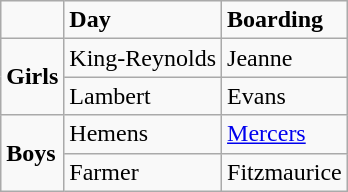<table class="wikitable">
<tr>
<td></td>
<td><strong>Day</strong></td>
<td><strong>Boarding</strong></td>
</tr>
<tr>
<td rowspan="2"><strong>Girls</strong></td>
<td>King-Reynolds</td>
<td>Jeanne</td>
</tr>
<tr>
<td>Lambert</td>
<td>Evans</td>
</tr>
<tr>
<td rowspan="2"><strong>Boys</strong></td>
<td>Hemens</td>
<td><a href='#'>Mercers</a></td>
</tr>
<tr>
<td>Farmer</td>
<td>Fitzmaurice</td>
</tr>
</table>
